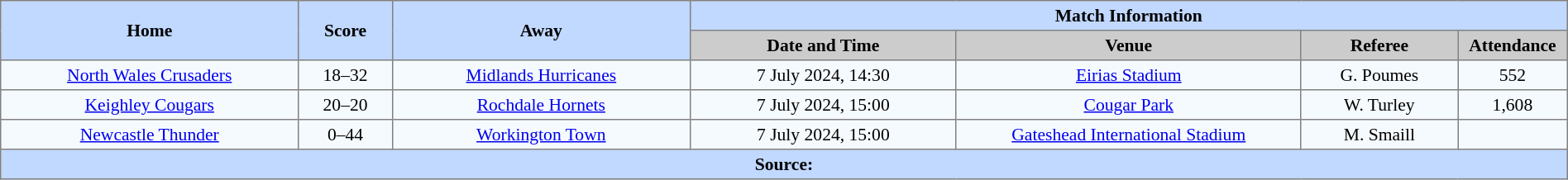<table border=1 style="border-collapse:collapse; font-size:90%; text-align:center;" cellpadding=3 cellspacing=0 width=100%>
<tr bgcolor=#C1D8FF>
<th scope="col" rowspan=2 width=19%>Home</th>
<th scope="col" rowspan=2 width=6%>Score</th>
<th scope="col" rowspan=2 width=19%>Away</th>
<th colspan=6>Match Information</th>
</tr>
<tr bgcolor=#CCCCCC>
<th scope="col" width=17%>Date and Time</th>
<th scope="col" width=22%>Venue</th>
<th scope="col" width=10%>Referee</th>
<th scope="col" width=7%>Attendance</th>
</tr>
<tr bgcolor=#F5FAFF>
<td>  <a href='#'>North Wales Crusaders</a></td>
<td>18–32</td>
<td> <a href='#'>Midlands Hurricanes</a></td>
<td>7 July 2024, 14:30</td>
<td><a href='#'>Eirias Stadium</a></td>
<td>G. Poumes</td>
<td>552</td>
</tr>
<tr bgcolor=#F5FAFF>
<td> <a href='#'>Keighley Cougars</a></td>
<td>20–20</td>
<td> <a href='#'>Rochdale Hornets</a></td>
<td>7 July 2024, 15:00</td>
<td><a href='#'>Cougar Park</a></td>
<td>W. Turley</td>
<td>1,608</td>
</tr>
<tr bgcolor=#F5FAFF>
<td> <a href='#'>Newcastle Thunder</a></td>
<td>0–44</td>
<td> <a href='#'>Workington Town</a></td>
<td>7 July 2024, 15:00</td>
<td><a href='#'>Gateshead International Stadium</a></td>
<td>M. Smaill</td>
<td></td>
</tr>
<tr style="background:#c1d8ff;">
<th colspan=7>Source:</th>
</tr>
</table>
